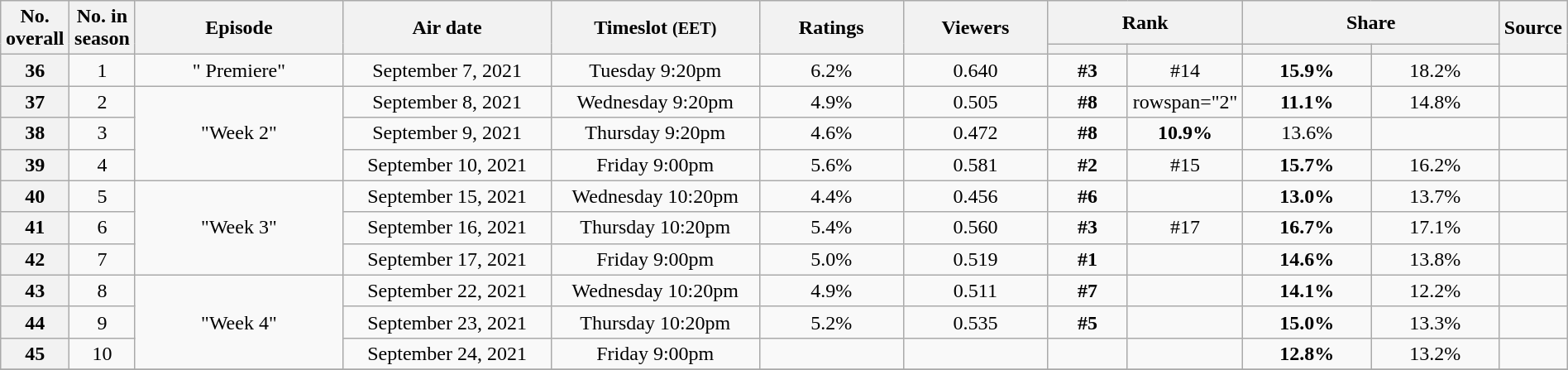<table style="font-size:100%; text-align:center; width: 100%; margin-left: auto; margin-right: auto;" class="wikitable">
<tr>
<th rowspan="2" width="03%">No.<br>overall</th>
<th rowspan="2" width="04%">No. in<br>season</th>
<th rowspan="2" width="13%">Episode</th>
<th rowspan="2" width="13%">Air date</th>
<th rowspan="2" width="13%">Timeslot <small>(EET)</small></th>
<th rowspan="2" width="09%">Ratings</th>
<th rowspan="2" width="09%">Viewers<br><small></small></th>
<th colspan="2" width="10%">Rank</th>
<th colspan="2" width="20%">Share</th>
<th rowspan="2" width="03%">Source</th>
</tr>
<tr style="font-size:85%;">
<th width="05%"></th>
<th width="05%"></th>
<th width="08%"></th>
<th width="08%"></th>
</tr>
<tr>
<th>36</th>
<td>1</td>
<td>" Premiere"</td>
<td>September 7, 2021</td>
<td>Tuesday 9:20pm</td>
<td>6.2%</td>
<td>0.640</td>
<td><strong>#3</strong></td>
<td>#14</td>
<td><strong>15.9%</strong></td>
<td>18.2%</td>
<td></td>
</tr>
<tr>
<th>37</th>
<td>2</td>
<td rowspan="3">"Week 2"</td>
<td>September 8, 2021</td>
<td>Wednesday 9:20pm</td>
<td>4.9%</td>
<td>0.505</td>
<td><strong>#8</strong></td>
<td>rowspan="2" </td>
<td><strong>11.1%</strong></td>
<td>14.8%</td>
<td></td>
</tr>
<tr>
<th>38</th>
<td>3</td>
<td>September 9, 2021</td>
<td>Thursday 9:20pm</td>
<td>4.6%</td>
<td>0.472</td>
<td><strong>#8</strong></td>
<td><strong>10.9%</strong></td>
<td>13.6%</td>
<td></td>
</tr>
<tr>
<th>39</th>
<td>4</td>
<td>September 10, 2021</td>
<td>Friday 9:00pm</td>
<td>5.6%</td>
<td>0.581</td>
<td><strong>#2</strong></td>
<td>#15</td>
<td><strong>15.7%</strong></td>
<td>16.2%</td>
<td></td>
</tr>
<tr>
<th>40</th>
<td>5</td>
<td rowspan="3">"Week 3"</td>
<td>September 15, 2021</td>
<td>Wednesday 10:20pm</td>
<td>4.4%</td>
<td>0.456</td>
<td><strong>#6</strong></td>
<td></td>
<td><strong>13.0%</strong></td>
<td>13.7%</td>
<td></td>
</tr>
<tr>
<th>41</th>
<td>6</td>
<td>September 16, 2021</td>
<td>Thursday 10:20pm</td>
<td>5.4%</td>
<td>0.560</td>
<td><strong>#3</strong></td>
<td>#17</td>
<td><strong>16.7%</strong></td>
<td>17.1%</td>
<td></td>
</tr>
<tr>
<th>42</th>
<td>7</td>
<td>September 17, 2021</td>
<td>Friday 9:00pm</td>
<td>5.0%</td>
<td>0.519</td>
<td><strong>#1</strong></td>
<td></td>
<td><strong>14.6%</strong></td>
<td>13.8%</td>
<td></td>
</tr>
<tr>
<th>43</th>
<td>8</td>
<td rowspan="3">"Week 4"</td>
<td>September 22, 2021</td>
<td>Wednesday 10:20pm</td>
<td>4.9%</td>
<td>0.511</td>
<td><strong>#7</strong></td>
<td></td>
<td><strong>14.1%</strong></td>
<td>12.2%</td>
<td></td>
</tr>
<tr>
<th>44</th>
<td>9</td>
<td>September 23, 2021</td>
<td>Thursday 10:20pm</td>
<td>5.2%</td>
<td>0.535</td>
<td><strong>#5</strong></td>
<td></td>
<td><strong>15.0%</strong></td>
<td>13.3%</td>
<td></td>
</tr>
<tr>
<th>45</th>
<td>10</td>
<td>September 24, 2021</td>
<td>Friday 9:00pm</td>
<td></td>
<td></td>
<td></td>
<td></td>
<td><strong>12.8%</strong></td>
<td>13.2%</td>
<td></td>
</tr>
<tr>
</tr>
</table>
